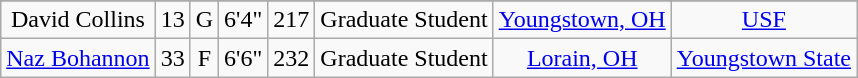<table class="wikitable sortable" border="1" style="text-align: center;">
<tr align=center>
</tr>
<tr>
<td>David Collins</td>
<td>13</td>
<td>G</td>
<td>6'4"</td>
<td>217</td>
<td>Graduate Student</td>
<td><a href='#'>Youngstown, OH</a></td>
<td><a href='#'>USF</a></td>
</tr>
<tr>
<td><a href='#'>Naz Bohannon</a></td>
<td>33</td>
<td>F</td>
<td>6'6"</td>
<td>232</td>
<td>Graduate Student</td>
<td><a href='#'>Lorain, OH</a></td>
<td><a href='#'>Youngstown State</a></td>
</tr>
</table>
